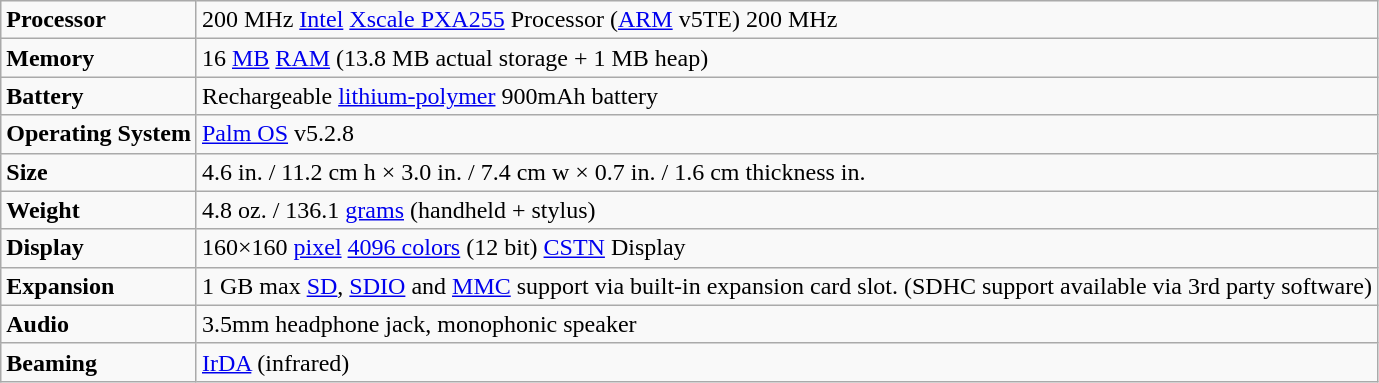<table class="wikitable">
<tr>
<td><strong>Processor</strong></td>
<td>200 MHz <a href='#'>Intel</a> <a href='#'>Xscale PXA255</a> Processor (<a href='#'>ARM</a> v5TE) 200 MHz</td>
</tr>
<tr>
<td><strong>Memory</strong></td>
<td>16 <a href='#'>MB</a> <a href='#'>RAM</a> (13.8 MB actual storage + 1 MB heap)</td>
</tr>
<tr>
<td><strong>Battery</strong></td>
<td>Rechargeable <a href='#'>lithium-polymer</a> 900mAh battery</td>
</tr>
<tr>
<td><strong>Operating System</strong></td>
<td><a href='#'>Palm OS</a> v5.2.8</td>
</tr>
<tr>
<td><strong>Size</strong></td>
<td>4.6 in. / 11.2 cm h × 3.0 in. / 7.4 cm w × 0.7 in. / 1.6 cm thickness in.</td>
</tr>
<tr>
<td><strong>Weight</strong></td>
<td>4.8 oz. / 136.1 <a href='#'>grams</a> (handheld + stylus)</td>
</tr>
<tr>
<td><strong>Display</strong></td>
<td>160×160 <a href='#'>pixel</a> <a href='#'>4096 colors</a> (12 bit) <a href='#'>CSTN</a> Display</td>
</tr>
<tr>
<td><strong>Expansion</strong></td>
<td>1 GB max <a href='#'>SD</a>, <a href='#'>SDIO</a> and <a href='#'>MMC</a> support via built-in expansion card slot. (SDHC support available via 3rd party software)</td>
</tr>
<tr>
<td><strong>Audio</strong></td>
<td>3.5mm headphone jack, monophonic speaker</td>
</tr>
<tr>
<td><strong>Beaming</strong></td>
<td><a href='#'>IrDA</a> (infrared)</td>
</tr>
</table>
